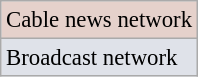<table class="wikitable" style="font-size:95%">
<tr style="background:#e5d1cb">
<td>Cable news network</td>
</tr>
<tr style="background:#dfe2e9">
<td>Broadcast network</td>
</tr>
</table>
